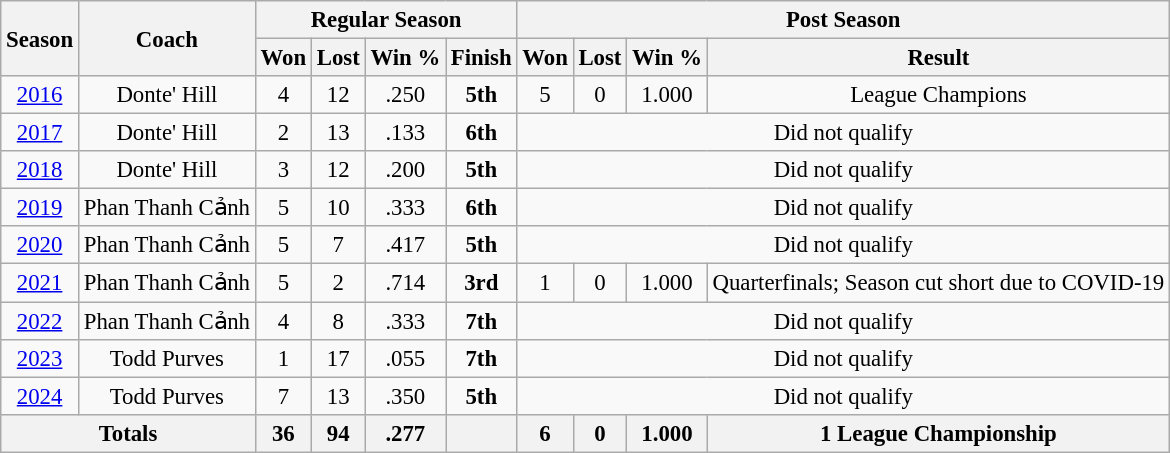<table class="wikitable" style="font-size: 95%; text-align:center;">
<tr>
<th rowspan="2">Season</th>
<th rowspan="2">Coach</th>
<th colspan="4">Regular Season</th>
<th colspan="4">Post Season</th>
</tr>
<tr>
<th>Won</th>
<th>Lost</th>
<th>Win %</th>
<th>Finish</th>
<th>Won</th>
<th>Lost</th>
<th>Win %</th>
<th>Result</th>
</tr>
<tr>
<td><a href='#'>2016</a></td>
<td>Donte' Hill</td>
<td>4</td>
<td>12</td>
<td>.250</td>
<td><strong>5th</strong></td>
<td>5</td>
<td>0</td>
<td>1.000</td>
<td>League Champions</td>
</tr>
<tr>
<td><a href='#'>2017</a></td>
<td>Donte' Hill</td>
<td>2</td>
<td>13</td>
<td>.133</td>
<td><strong>6th</strong></td>
<td colspan="4">Did not qualify</td>
</tr>
<tr>
<td><a href='#'>2018</a></td>
<td>Donte' Hill</td>
<td>3</td>
<td>12</td>
<td>.200</td>
<td><strong>5th</strong></td>
<td colspan="4">Did not qualify</td>
</tr>
<tr>
<td><a href='#'>2019</a></td>
<td>Phan Thanh Cảnh</td>
<td>5</td>
<td>10</td>
<td>.333</td>
<td><strong>6th</strong></td>
<td colspan="4">Did not qualify</td>
</tr>
<tr>
<td><a href='#'>2020</a></td>
<td>Phan Thanh Cảnh</td>
<td>5</td>
<td>7</td>
<td>.417</td>
<td><strong>5th</strong></td>
<td colspan="4">Did not qualify</td>
</tr>
<tr>
<td><a href='#'>2021</a></td>
<td>Phan Thanh Cảnh</td>
<td>5</td>
<td>2</td>
<td>.714</td>
<td><strong>3rd</strong></td>
<td>1</td>
<td>0</td>
<td>1.000</td>
<td>Quarterfinals; Season cut short due to COVID-19</td>
</tr>
<tr>
<td><a href='#'>2022</a></td>
<td>Phan Thanh Cảnh</td>
<td>4</td>
<td>8</td>
<td>.333</td>
<td><strong>7th</strong></td>
<td colspan="4">Did not qualify</td>
</tr>
<tr>
<td><a href='#'>2023</a></td>
<td>Todd Purves</td>
<td>1</td>
<td>17</td>
<td>.055</td>
<td><strong>7th</strong></td>
<td colspan="4">Did not qualify</td>
</tr>
<tr>
<td><a href='#'>2024</a></td>
<td>Todd Purves</td>
<td>7</td>
<td>13</td>
<td>.350</td>
<td><strong>5th</strong></td>
<td colspan="4">Did not qualify</td>
</tr>
<tr>
<th colspan="2">Totals</th>
<th>36</th>
<th>94</th>
<th>.277</th>
<th></th>
<th>6</th>
<th>0</th>
<th>1.000</th>
<th>1 League Championship</th>
</tr>
</table>
